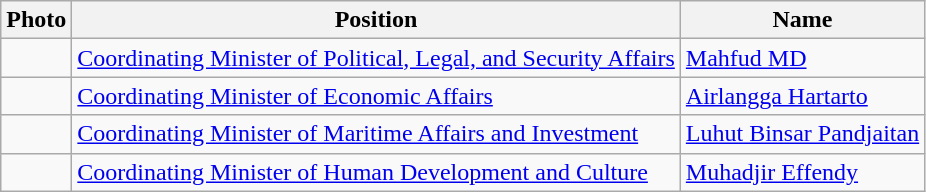<table class=wikitable>
<tr>
<th>Photo</th>
<th>Position</th>
<th>Name</th>
</tr>
<tr>
<td></td>
<td><a href='#'>Coordinating Minister of Political, Legal, and Security Affairs</a></td>
<td><a href='#'>Mahfud MD</a></td>
</tr>
<tr>
<td></td>
<td><a href='#'>Coordinating Minister of Economic Affairs</a></td>
<td><a href='#'>Airlangga Hartarto</a></td>
</tr>
<tr>
<td></td>
<td><a href='#'>Coordinating Minister of Maritime Affairs and Investment</a></td>
<td><a href='#'>Luhut Binsar Pandjaitan</a></td>
</tr>
<tr>
<td></td>
<td><a href='#'>Coordinating Minister of Human Development and Culture</a></td>
<td><a href='#'>Muhadjir Effendy</a></td>
</tr>
</table>
